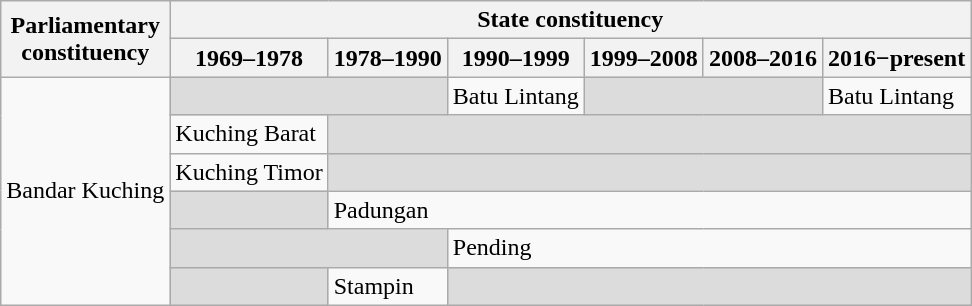<table class="wikitable">
<tr>
<th rowspan="2">Parliamentary<br>constituency</th>
<th colspan="6">State constituency</th>
</tr>
<tr>
<th>1969–1978</th>
<th>1978–1990</th>
<th>1990–1999</th>
<th>1999–2008</th>
<th>2008–2016</th>
<th>2016−present</th>
</tr>
<tr>
<td rowspan="6">Bandar Kuching</td>
<td colspan="2" bgcolor="dcdcdc"></td>
<td>Batu Lintang</td>
<td colspan="2" bgcolor="dcdcdc"></td>
<td>Batu Lintang</td>
</tr>
<tr>
<td>Kuching Barat</td>
<td colspan="5" bgcolor="dcdcdc"></td>
</tr>
<tr>
<td>Kuching Timor</td>
<td colspan="5" bgcolor="dcdcdc"></td>
</tr>
<tr>
<td bgcolor="dcdcdc"></td>
<td colspan="5">Padungan</td>
</tr>
<tr>
<td colspan="2" bgcolor="dcdcdc"></td>
<td colspan="4">Pending</td>
</tr>
<tr>
<td bgcolor="dcdcdc"></td>
<td>Stampin</td>
<td colspan="4" bgcolor="dcdcdc"></td>
</tr>
</table>
